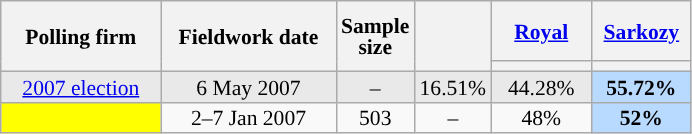<table class="wikitable sortable" style="text-align:center;font-size:90%;line-height:14px;">
<tr style="height:40px;">
<th style="width:100px;" rowspan="2">Polling firm</th>
<th style="width:110px;" rowspan="2">Fieldwork date</th>
<th style="width:35px;" rowspan="2">Sample<br>size</th>
<th style="width:30px;" rowspan="2"></th>
<th class="unsortable" style="width:60px;"><a href='#'>Royal</a><br></th>
<th class="unsortable" style="width:60px;"><a href='#'>Sarkozy</a><br></th>
</tr>
<tr>
<th style="background:"></th>
<th style="background:"></th>
</tr>
<tr style="background:#E9E9E9;">
<td><a href='#'>2007 election</a></td>
<td data-sort-value="2007-05-06">6 May 2007</td>
<td>–</td>
<td>16.51%</td>
<td>44.28%</td>
<td style="background:#B9DAFF;"><strong>55.72%</strong></td>
</tr>
<tr>
<td style="background:yellow;"></td>
<td data-sort-value="2007-01-07">2–7 Jan 2007</td>
<td>503</td>
<td>–</td>
<td>48%</td>
<td style="background:#B9DAFF;"><strong>52%</strong></td>
</tr>
</table>
